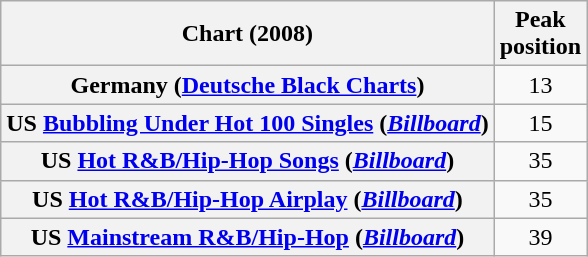<table class="wikitable sortable plainrowheaders" style="text-align:center;">
<tr>
<th scope="col">Chart (2008)</th>
<th scope="col">Peak<br>position</th>
</tr>
<tr>
<th scope="row">Germany (<a href='#'>Deutsche Black Charts</a>)</th>
<td>13</td>
</tr>
<tr>
<th scope="row">US <a href='#'>Bubbling Under Hot 100 Singles</a> (<em><a href='#'>Billboard</a></em>)</th>
<td>15</td>
</tr>
<tr>
<th scope="row">US <a href='#'>Hot R&B/Hip-Hop Songs</a> (<em><a href='#'>Billboard</a></em>)</th>
<td>35</td>
</tr>
<tr>
<th scope="row">US <a href='#'>Hot R&B/Hip-Hop Airplay</a> (<em><a href='#'>Billboard</a></em>)</th>
<td>35</td>
</tr>
<tr>
<th scope="row">US <a href='#'>Mainstream R&B/Hip-Hop</a> (<em><a href='#'>Billboard</a></em>)</th>
<td>39</td>
</tr>
</table>
